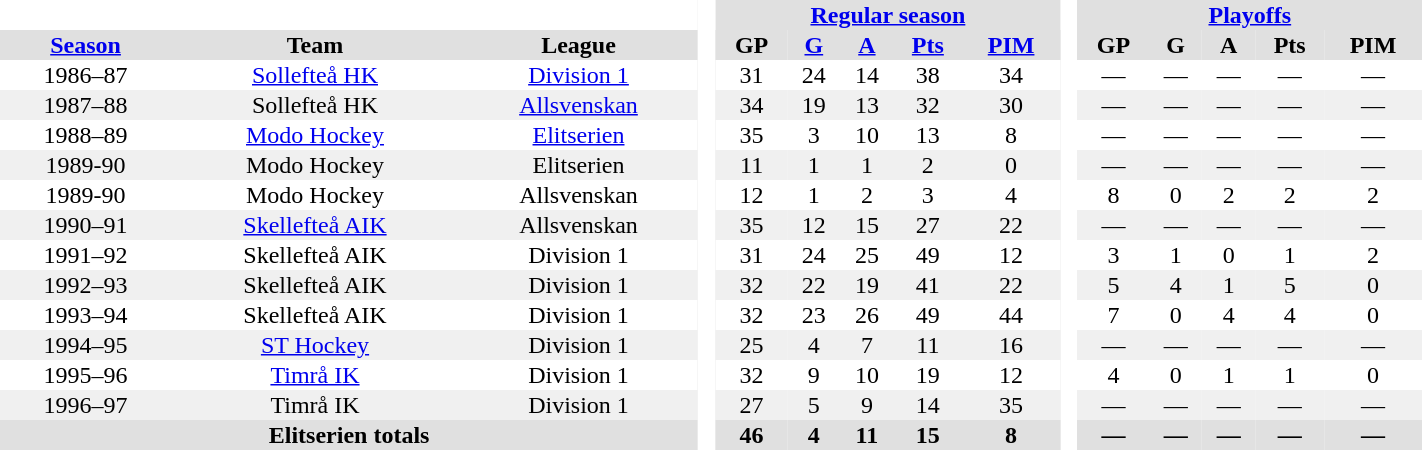<table border="0" cellpadding="1" cellspacing="0" style="text-align:center; width:75%;">
<tr bgcolor="#e0e0e0">
<th colspan="3" bgcolor="#ffffff"> </th>
<th rowspan="99" bgcolor="#ffffff"> </th>
<th colspan="5"><a href='#'>Regular season</a></th>
<th rowspan="99" bgcolor="#ffffff"> </th>
<th colspan="5"><a href='#'>Playoffs</a></th>
</tr>
<tr bgcolor="#e0e0e0">
<th><a href='#'>Season</a></th>
<th>Team</th>
<th>League</th>
<th>GP</th>
<th><a href='#'>G</a></th>
<th><a href='#'>A</a></th>
<th><a href='#'>Pts</a></th>
<th><a href='#'>PIM</a></th>
<th>GP</th>
<th>G</th>
<th>A</th>
<th>Pts</th>
<th>PIM</th>
</tr>
<tr>
<td>1986–87</td>
<td><a href='#'>Sollefteå HK</a></td>
<td><a href='#'>Division 1</a></td>
<td>31</td>
<td>24</td>
<td>14</td>
<td>38</td>
<td>34</td>
<td>—</td>
<td>—</td>
<td>—</td>
<td>—</td>
<td>—</td>
</tr>
<tr bgcolor="#f0f0f0">
<td>1987–88</td>
<td>Sollefteå HK</td>
<td><a href='#'>Allsvenskan</a></td>
<td>34</td>
<td>19</td>
<td>13</td>
<td>32</td>
<td>30</td>
<td>—</td>
<td>—</td>
<td>—</td>
<td>—</td>
<td>—</td>
</tr>
<tr>
<td>1988–89</td>
<td><a href='#'>Modo Hockey</a></td>
<td><a href='#'>Elitserien</a></td>
<td>35</td>
<td>3</td>
<td>10</td>
<td>13</td>
<td>8</td>
<td>—</td>
<td>—</td>
<td>—</td>
<td>—</td>
<td>—</td>
</tr>
<tr bgcolor="#f0f0f0">
<td>1989-90</td>
<td>Modo Hockey</td>
<td>Elitserien</td>
<td>11</td>
<td>1</td>
<td>1</td>
<td>2</td>
<td>0</td>
<td>—</td>
<td>—</td>
<td>—</td>
<td>—</td>
<td>—</td>
</tr>
<tr>
<td>1989-90</td>
<td>Modo Hockey</td>
<td>Allsvenskan</td>
<td>12</td>
<td>1</td>
<td>2</td>
<td>3</td>
<td>4</td>
<td>8</td>
<td>0</td>
<td>2</td>
<td>2</td>
<td>2</td>
</tr>
<tr bgcolor="#f0f0f0">
<td>1990–91</td>
<td><a href='#'>Skellefteå AIK</a></td>
<td>Allsvenskan</td>
<td>35</td>
<td>12</td>
<td>15</td>
<td>27</td>
<td>22</td>
<td>—</td>
<td>—</td>
<td>—</td>
<td>—</td>
<td>—</td>
</tr>
<tr>
<td>1991–92</td>
<td>Skellefteå AIK</td>
<td>Division 1</td>
<td>31</td>
<td>24</td>
<td>25</td>
<td>49</td>
<td>12</td>
<td>3</td>
<td>1</td>
<td>0</td>
<td>1</td>
<td>2</td>
</tr>
<tr bgcolor="#f0f0f0">
<td>1992–93</td>
<td>Skellefteå AIK</td>
<td>Division 1</td>
<td>32</td>
<td>22</td>
<td>19</td>
<td>41</td>
<td>22</td>
<td>5</td>
<td>4</td>
<td>1</td>
<td>5</td>
<td>0</td>
</tr>
<tr>
<td>1993–94</td>
<td>Skellefteå AIK</td>
<td>Division 1</td>
<td>32</td>
<td>23</td>
<td>26</td>
<td>49</td>
<td>44</td>
<td>7</td>
<td>0</td>
<td>4</td>
<td>4</td>
<td>0</td>
</tr>
<tr bgcolor="#f0f0f0">
<td>1994–95</td>
<td><a href='#'>ST Hockey</a></td>
<td>Division 1</td>
<td>25</td>
<td>4</td>
<td>7</td>
<td>11</td>
<td>16</td>
<td>—</td>
<td>—</td>
<td>—</td>
<td>—</td>
<td>—</td>
</tr>
<tr>
<td>1995–96</td>
<td><a href='#'>Timrå IK</a></td>
<td>Division 1</td>
<td>32</td>
<td>9</td>
<td>10</td>
<td>19</td>
<td>12</td>
<td>4</td>
<td>0</td>
<td>1</td>
<td>1</td>
<td>0</td>
</tr>
<tr bgcolor="#f0f0f0">
<td>1996–97</td>
<td>Timrå IK</td>
<td>Division 1</td>
<td>27</td>
<td>5</td>
<td>9</td>
<td>14</td>
<td>35</td>
<td>—</td>
<td>—</td>
<td>—</td>
<td>—</td>
<td>—</td>
</tr>
<tr bgcolor="#e0e0e0">
<th colspan="3">Elitserien totals</th>
<th>46</th>
<th>4</th>
<th>11</th>
<th>15</th>
<th>8</th>
<th>—</th>
<th>—</th>
<th>—</th>
<th>—</th>
<th>—</th>
</tr>
</table>
